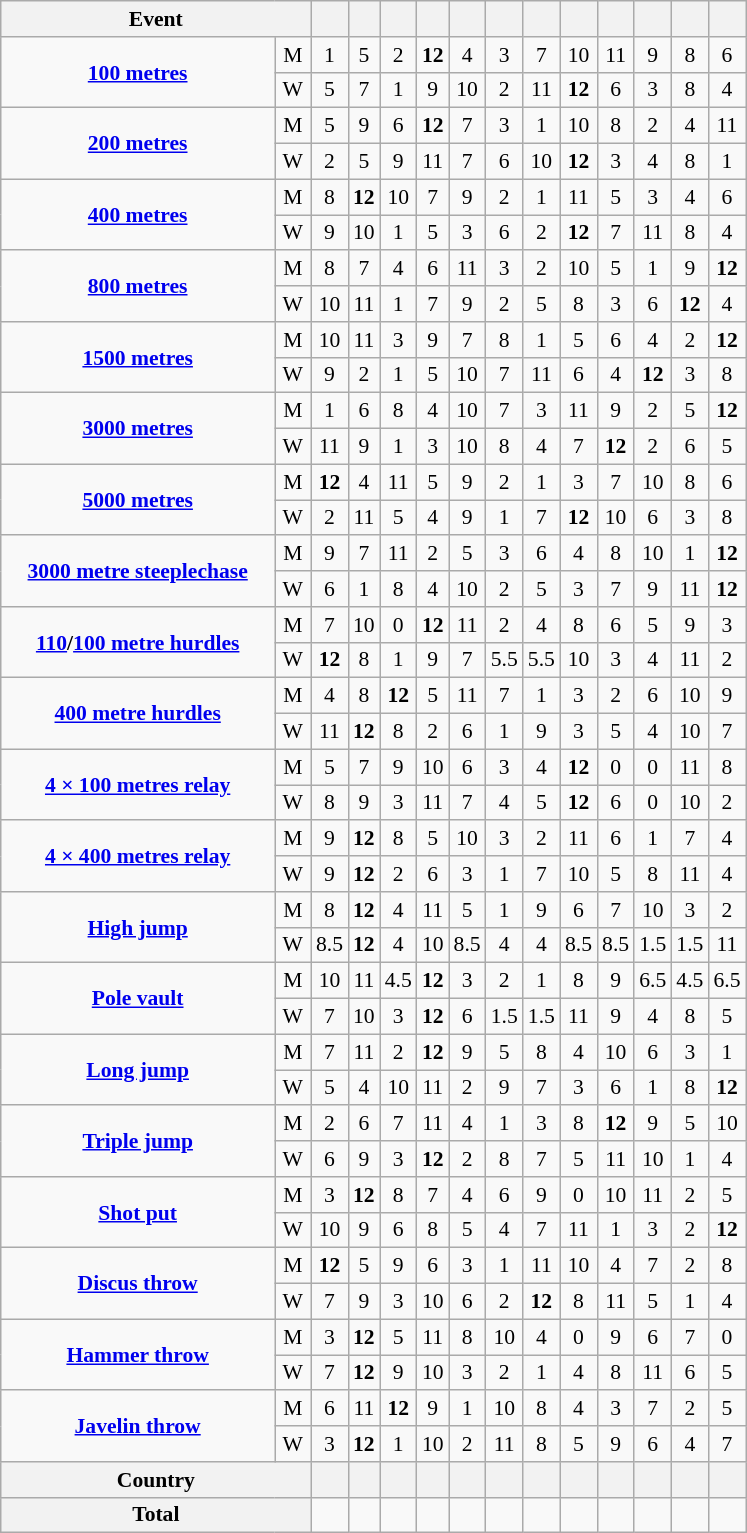<table class="wikitable" style="background-color: #f9f9f9; font-size: 90%; text-align: center">
<tr>
<th width=200 colspan=2>Event</th>
<th></th>
<th></th>
<th></th>
<th></th>
<th></th>
<th></th>
<th></th>
<th></th>
<th></th>
<th></th>
<th></th>
<th></th>
</tr>
<tr>
<td rowspan=2><strong><a href='#'>100 metres</a></strong></td>
<td>M</td>
<td>1</td>
<td>5</td>
<td>2</td>
<td><strong>12</strong></td>
<td>4</td>
<td>3</td>
<td>7</td>
<td>10</td>
<td>11</td>
<td>9</td>
<td>8</td>
<td>6</td>
</tr>
<tr>
<td>W</td>
<td>5</td>
<td>7</td>
<td>1</td>
<td>9</td>
<td>10</td>
<td>2</td>
<td>11</td>
<td><strong>12</strong></td>
<td>6</td>
<td>3</td>
<td>8</td>
<td>4</td>
</tr>
<tr>
<td rowspan=2><strong><a href='#'>200 metres</a></strong></td>
<td>M</td>
<td>5</td>
<td>9</td>
<td>6</td>
<td><strong>12</strong></td>
<td>7</td>
<td>3</td>
<td>1</td>
<td>10</td>
<td>8</td>
<td>2</td>
<td>4</td>
<td>11</td>
</tr>
<tr>
<td>W</td>
<td>2</td>
<td>5</td>
<td>9</td>
<td>11</td>
<td>7</td>
<td>6</td>
<td>10</td>
<td><strong>12</strong></td>
<td>3</td>
<td>4</td>
<td>8</td>
<td>1</td>
</tr>
<tr>
<td rowspan=2><strong><a href='#'>400 metres</a></strong></td>
<td>M</td>
<td>8</td>
<td><strong>12</strong></td>
<td>10</td>
<td>7</td>
<td>9</td>
<td>2</td>
<td>1</td>
<td>11</td>
<td>5</td>
<td>3</td>
<td>4</td>
<td>6</td>
</tr>
<tr>
<td>W</td>
<td>9</td>
<td>10</td>
<td>1</td>
<td>5</td>
<td>3</td>
<td>6</td>
<td>2</td>
<td><strong>12</strong></td>
<td>7</td>
<td>11</td>
<td>8</td>
<td>4</td>
</tr>
<tr>
<td rowspan=2><strong><a href='#'>800 metres</a></strong></td>
<td>M</td>
<td>8</td>
<td>7</td>
<td>4</td>
<td>6</td>
<td>11</td>
<td>3</td>
<td>2</td>
<td>10</td>
<td>5</td>
<td>1</td>
<td>9</td>
<td><strong>12</strong></td>
</tr>
<tr>
<td>W</td>
<td>10</td>
<td>11</td>
<td>1</td>
<td>7</td>
<td>9</td>
<td>2</td>
<td>5</td>
<td>8</td>
<td>3</td>
<td>6</td>
<td><strong>12</strong></td>
<td>4</td>
</tr>
<tr>
<td rowspan=2><strong><a href='#'>1500 metres</a></strong></td>
<td>M</td>
<td>10</td>
<td>11</td>
<td>3</td>
<td>9</td>
<td>7</td>
<td>8</td>
<td>1</td>
<td>5</td>
<td>6</td>
<td>4</td>
<td>2</td>
<td><strong>12</strong></td>
</tr>
<tr>
<td>W</td>
<td>9</td>
<td>2</td>
<td>1</td>
<td>5</td>
<td>10</td>
<td>7</td>
<td>11</td>
<td>6</td>
<td>4</td>
<td><strong>12</strong></td>
<td>3</td>
<td>8</td>
</tr>
<tr>
<td rowspan=2><strong><a href='#'>3000 metres</a></strong></td>
<td>M</td>
<td>1</td>
<td>6</td>
<td>8</td>
<td>4</td>
<td>10</td>
<td>7</td>
<td>3</td>
<td>11</td>
<td>9</td>
<td>2</td>
<td>5</td>
<td><strong>12</strong></td>
</tr>
<tr>
<td>W</td>
<td>11</td>
<td>9</td>
<td>1</td>
<td>3</td>
<td>10</td>
<td>8</td>
<td>4</td>
<td>7</td>
<td><strong>12</strong></td>
<td>2</td>
<td>6</td>
<td>5</td>
</tr>
<tr>
<td rowspan=2><strong><a href='#'>5000 metres</a></strong></td>
<td>M</td>
<td><strong>12</strong></td>
<td>4</td>
<td>11</td>
<td>5</td>
<td>9</td>
<td>2</td>
<td>1</td>
<td>3</td>
<td>7</td>
<td>10</td>
<td>8</td>
<td>6</td>
</tr>
<tr>
<td>W</td>
<td>2</td>
<td>11</td>
<td>5</td>
<td>4</td>
<td>9</td>
<td>1</td>
<td>7</td>
<td><strong>12</strong></td>
<td>10</td>
<td>6</td>
<td>3</td>
<td>8</td>
</tr>
<tr>
<td rowspan=2><strong><a href='#'>3000 metre steeplechase</a></strong></td>
<td>M</td>
<td>9</td>
<td>7</td>
<td>11</td>
<td>2</td>
<td>5</td>
<td>3</td>
<td>6</td>
<td>4</td>
<td>8</td>
<td>10</td>
<td>1</td>
<td><strong>12</strong></td>
</tr>
<tr>
<td>W</td>
<td>6</td>
<td>1</td>
<td>8</td>
<td>4</td>
<td>10</td>
<td>2</td>
<td>5</td>
<td>3</td>
<td>7</td>
<td>9</td>
<td>11</td>
<td><strong>12</strong></td>
</tr>
<tr>
<td rowspan=2><strong><a href='#'>110</a>/<a href='#'>100 metre hurdles</a></strong></td>
<td>M</td>
<td>7</td>
<td>10</td>
<td>0</td>
<td><strong>12</strong></td>
<td>11</td>
<td>2</td>
<td>4</td>
<td>8</td>
<td>6</td>
<td>5</td>
<td>9</td>
<td>3</td>
</tr>
<tr>
<td>W</td>
<td><strong>12</strong></td>
<td>8</td>
<td>1</td>
<td>9</td>
<td>7</td>
<td>5.5</td>
<td>5.5</td>
<td>10</td>
<td>3</td>
<td>4</td>
<td>11</td>
<td>2</td>
</tr>
<tr>
<td rowspan=2><strong><a href='#'>400 metre hurdles</a></strong></td>
<td>M</td>
<td>4</td>
<td>8</td>
<td><strong>12</strong></td>
<td>5</td>
<td>11</td>
<td>7</td>
<td>1</td>
<td>3</td>
<td>2</td>
<td>6</td>
<td>10</td>
<td>9</td>
</tr>
<tr>
<td>W</td>
<td>11</td>
<td><strong>12</strong></td>
<td>8</td>
<td>2</td>
<td>6</td>
<td>1</td>
<td>9</td>
<td>3</td>
<td>5</td>
<td>4</td>
<td>10</td>
<td>7</td>
</tr>
<tr>
<td rowspan=2><strong><a href='#'>4 × 100 metres relay</a></strong></td>
<td>M</td>
<td>5</td>
<td>7</td>
<td>9</td>
<td>10</td>
<td>6</td>
<td>3</td>
<td>4</td>
<td><strong>12</strong></td>
<td>0</td>
<td>0</td>
<td>11</td>
<td>8</td>
</tr>
<tr>
<td>W</td>
<td>8</td>
<td>9</td>
<td>3</td>
<td>11</td>
<td>7</td>
<td>4</td>
<td>5</td>
<td><strong>12</strong></td>
<td>6</td>
<td>0</td>
<td>10</td>
<td>2</td>
</tr>
<tr>
<td rowspan=2><strong><a href='#'>4 × 400 metres relay</a></strong></td>
<td>M</td>
<td>9</td>
<td><strong>12</strong></td>
<td>8</td>
<td>5</td>
<td>10</td>
<td>3</td>
<td>2</td>
<td>11</td>
<td>6</td>
<td>1</td>
<td>7</td>
<td>4</td>
</tr>
<tr>
<td>W</td>
<td>9</td>
<td><strong>12</strong></td>
<td>2</td>
<td>6</td>
<td>3</td>
<td>1</td>
<td>7</td>
<td>10</td>
<td>5</td>
<td>8</td>
<td>11</td>
<td>4</td>
</tr>
<tr>
<td rowspan=2><strong><a href='#'>High jump</a></strong></td>
<td>M</td>
<td>8</td>
<td><strong>12</strong></td>
<td>4</td>
<td>11</td>
<td>5</td>
<td>1</td>
<td>9</td>
<td>6</td>
<td>7</td>
<td>10</td>
<td>3</td>
<td>2</td>
</tr>
<tr>
<td>W</td>
<td>8.5</td>
<td><strong>12</strong></td>
<td>4</td>
<td>10</td>
<td>8.5</td>
<td>4</td>
<td>4</td>
<td>8.5</td>
<td>8.5</td>
<td>1.5</td>
<td>1.5</td>
<td>11</td>
</tr>
<tr>
<td rowspan=2><strong><a href='#'>Pole vault</a></strong></td>
<td>M</td>
<td>10</td>
<td>11</td>
<td>4.5</td>
<td><strong>12</strong></td>
<td>3</td>
<td>2</td>
<td>1</td>
<td>8</td>
<td>9</td>
<td>6.5</td>
<td>4.5</td>
<td>6.5</td>
</tr>
<tr>
<td>W</td>
<td>7</td>
<td>10</td>
<td>3</td>
<td><strong>12</strong></td>
<td>6</td>
<td>1.5</td>
<td>1.5</td>
<td>11</td>
<td>9</td>
<td>4</td>
<td>8</td>
<td>5</td>
</tr>
<tr>
<td rowspan=2><strong><a href='#'>Long jump</a></strong></td>
<td>M</td>
<td>7</td>
<td>11</td>
<td>2</td>
<td><strong>12</strong></td>
<td>9</td>
<td>5</td>
<td>8</td>
<td>4</td>
<td>10</td>
<td>6</td>
<td>3</td>
<td>1</td>
</tr>
<tr>
<td>W</td>
<td>5</td>
<td>4</td>
<td>10</td>
<td>11</td>
<td>2</td>
<td>9</td>
<td>7</td>
<td>3</td>
<td>6</td>
<td>1</td>
<td>8</td>
<td><strong>12</strong></td>
</tr>
<tr>
<td rowspan=2><strong><a href='#'>Triple jump</a></strong></td>
<td>M</td>
<td>2</td>
<td>6</td>
<td>7</td>
<td>11</td>
<td>4</td>
<td>1</td>
<td>3</td>
<td>8</td>
<td><strong>12</strong></td>
<td>9</td>
<td>5</td>
<td>10</td>
</tr>
<tr>
<td>W</td>
<td>6</td>
<td>9</td>
<td>3</td>
<td><strong>12</strong></td>
<td>2</td>
<td>8</td>
<td>7</td>
<td>5</td>
<td>11</td>
<td>10</td>
<td>1</td>
<td>4</td>
</tr>
<tr>
<td rowspan=2><strong><a href='#'>Shot put</a></strong></td>
<td>M</td>
<td>3</td>
<td><strong>12</strong></td>
<td>8</td>
<td>7</td>
<td>4</td>
<td>6</td>
<td>9</td>
<td>0</td>
<td>10</td>
<td>11</td>
<td>2</td>
<td>5</td>
</tr>
<tr>
<td>W</td>
<td>10</td>
<td>9</td>
<td>6</td>
<td>8</td>
<td>5</td>
<td>4</td>
<td>7</td>
<td>11</td>
<td>1</td>
<td>3</td>
<td>2</td>
<td><strong>12</strong></td>
</tr>
<tr>
<td rowspan=2><strong><a href='#'>Discus throw</a></strong></td>
<td>M</td>
<td><strong>12</strong></td>
<td>5</td>
<td>9</td>
<td>6</td>
<td>3</td>
<td>1</td>
<td>11</td>
<td>10</td>
<td>4</td>
<td>7</td>
<td>2</td>
<td>8</td>
</tr>
<tr>
<td>W</td>
<td>7</td>
<td>9</td>
<td>3</td>
<td>10</td>
<td>6</td>
<td>2</td>
<td><strong>12</strong></td>
<td>8</td>
<td>11</td>
<td>5</td>
<td>1</td>
<td>4</td>
</tr>
<tr>
<td rowspan=2><strong><a href='#'>Hammer throw</a></strong></td>
<td>M</td>
<td>3</td>
<td><strong>12</strong></td>
<td>5</td>
<td>11</td>
<td>8</td>
<td>10</td>
<td>4</td>
<td>0</td>
<td>9</td>
<td>6</td>
<td>7</td>
<td>0</td>
</tr>
<tr>
<td>W</td>
<td>7</td>
<td><strong>12</strong></td>
<td>9</td>
<td>10</td>
<td>3</td>
<td>2</td>
<td>1</td>
<td>4</td>
<td>8</td>
<td>11</td>
<td>6</td>
<td>5</td>
</tr>
<tr>
<td rowspan=2><strong><a href='#'>Javelin throw</a></strong></td>
<td>M</td>
<td>6</td>
<td>11</td>
<td><strong>12</strong></td>
<td>9</td>
<td>1</td>
<td>10</td>
<td>8</td>
<td>4</td>
<td>3</td>
<td>7</td>
<td>2</td>
<td>5</td>
</tr>
<tr>
<td>W</td>
<td>3</td>
<td><strong>12</strong></td>
<td>1</td>
<td>10</td>
<td>2</td>
<td>11</td>
<td>8</td>
<td>5</td>
<td>9</td>
<td>6</td>
<td>4</td>
<td>7</td>
</tr>
<tr>
<th colspan=2>Country</th>
<th></th>
<th></th>
<th></th>
<th></th>
<th></th>
<th></th>
<th></th>
<th></th>
<th></th>
<th></th>
<th></th>
<th></th>
</tr>
<tr>
<th colspan=2>Total</th>
<td></td>
<td></td>
<td></td>
<td></td>
<td></td>
<td></td>
<td></td>
<td></td>
<td></td>
<td></td>
<td></td>
<td></td>
</tr>
</table>
